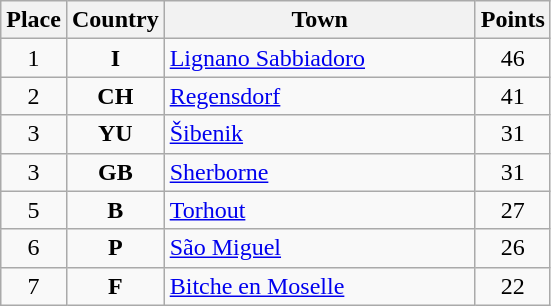<table class="wikitable">
<tr>
<th width="25">Place</th>
<th width="25">Country</th>
<th width="200">Town</th>
<th width="25">Points</th>
</tr>
<tr>
<td align="center">1</td>
<td align="center"><strong>I</strong></td>
<td align="left"><a href='#'>Lignano Sabbiadoro</a></td>
<td align="center">46</td>
</tr>
<tr>
<td align="center">2</td>
<td align="center"><strong>CH</strong></td>
<td align="left"><a href='#'>Regensdorf</a></td>
<td align="center">41</td>
</tr>
<tr>
<td align="center">3</td>
<td align="center"><strong>YU</strong></td>
<td align="left"><a href='#'>Šibenik</a></td>
<td align="center">31</td>
</tr>
<tr>
<td align="center">3</td>
<td align="center"><strong>GB</strong></td>
<td align="left"><a href='#'>Sherborne</a></td>
<td align="center">31</td>
</tr>
<tr>
<td align="center">5</td>
<td align="center"><strong>B</strong></td>
<td align="left"><a href='#'>Torhout</a></td>
<td align="center">27</td>
</tr>
<tr>
<td align="center">6</td>
<td align="center"><strong>P</strong></td>
<td align="left"><a href='#'>São Miguel</a></td>
<td align="center">26</td>
</tr>
<tr>
<td align="center">7</td>
<td align="center"><strong>F</strong></td>
<td align="left"><a href='#'>Bitche en Moselle</a></td>
<td align="center">22</td>
</tr>
</table>
